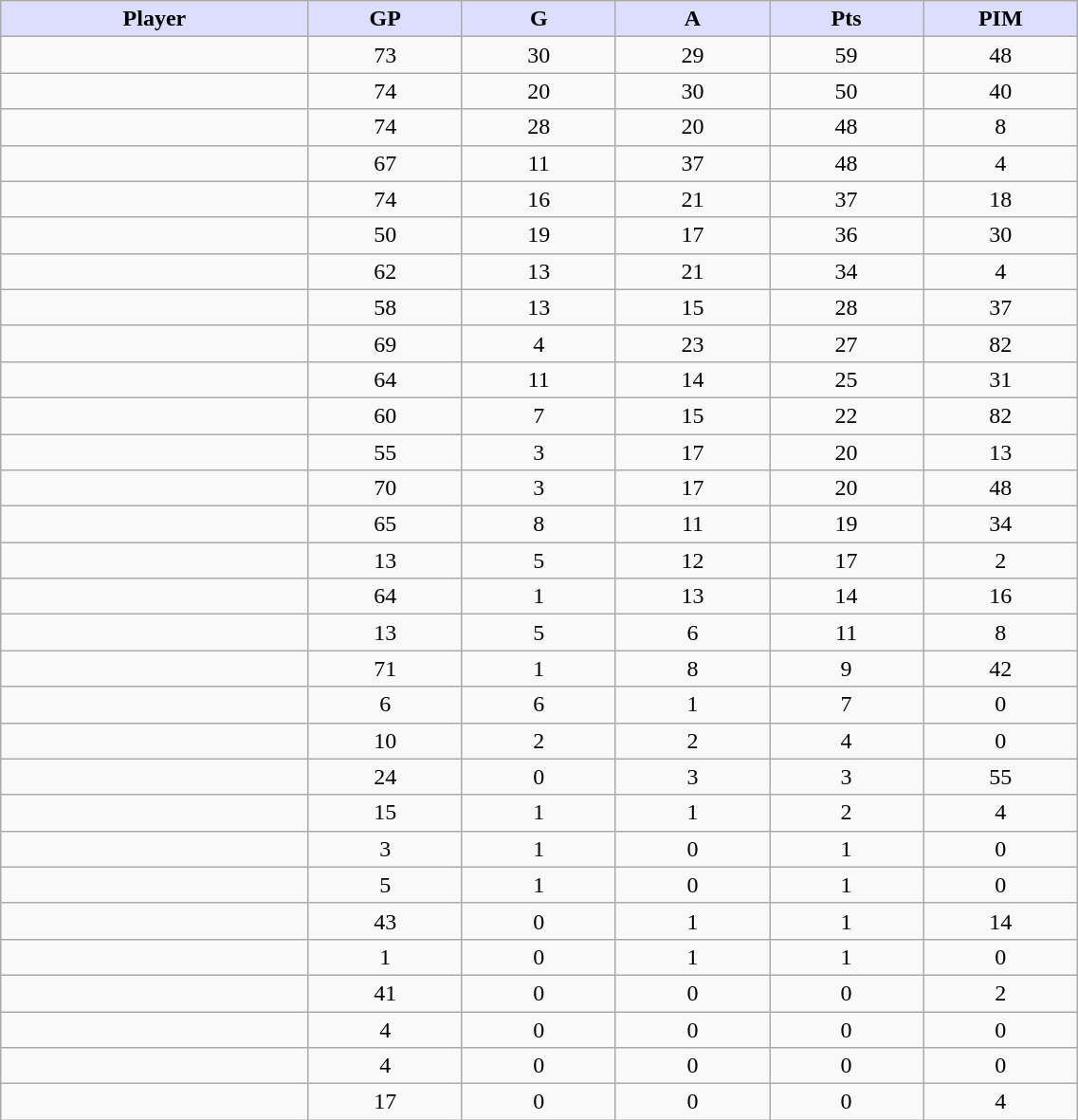<table style="width:60%;" class="wikitable sortable">
<tr style="text-align:center;">
<th style="background:#ddf; width:10%;">Player</th>
<th style="background:#ddf; width:5%;">GP</th>
<th style="background:#ddf; width:5%;">G</th>
<th style="background:#ddf; width:5%;">A</th>
<th style="background:#ddf; width:5%;">Pts</th>
<th style="background:#ddf; width:5%;">PIM</th>
</tr>
<tr style="text-align:center;">
<td style="text-align:right;"></td>
<td>73</td>
<td>30</td>
<td>29</td>
<td>59</td>
<td>48</td>
</tr>
<tr style="text-align:center;">
<td style="text-align:right;"></td>
<td>74</td>
<td>20</td>
<td>30</td>
<td>50</td>
<td>40</td>
</tr>
<tr style="text-align:center;">
<td style="text-align:right;"></td>
<td>74</td>
<td>28</td>
<td>20</td>
<td>48</td>
<td>8</td>
</tr>
<tr style="text-align:center;">
<td style="text-align:right;"></td>
<td>67</td>
<td>11</td>
<td>37</td>
<td>48</td>
<td>4</td>
</tr>
<tr style="text-align:center;">
<td style="text-align:right;"></td>
<td>74</td>
<td>16</td>
<td>21</td>
<td>37</td>
<td>18</td>
</tr>
<tr style="text-align:center;">
<td style="text-align:right;"></td>
<td>50</td>
<td>19</td>
<td>17</td>
<td>36</td>
<td>30</td>
</tr>
<tr style="text-align:center;">
<td style="text-align:right;"></td>
<td>62</td>
<td>13</td>
<td>21</td>
<td>34</td>
<td>4</td>
</tr>
<tr style="text-align:center;">
<td style="text-align:right;"></td>
<td>58</td>
<td>13</td>
<td>15</td>
<td>28</td>
<td>37</td>
</tr>
<tr style="text-align:center;">
<td style="text-align:right;"></td>
<td>69</td>
<td>4</td>
<td>23</td>
<td>27</td>
<td>82</td>
</tr>
<tr style="text-align:center;">
<td style="text-align:right;"></td>
<td>64</td>
<td>11</td>
<td>14</td>
<td>25</td>
<td>31</td>
</tr>
<tr style="text-align:center;">
<td style="text-align:right;"></td>
<td>60</td>
<td>7</td>
<td>15</td>
<td>22</td>
<td>82</td>
</tr>
<tr style="text-align:center;">
<td style="text-align:right;"></td>
<td>55</td>
<td>3</td>
<td>17</td>
<td>20</td>
<td>13</td>
</tr>
<tr style="text-align:center;">
<td style="text-align:right;"></td>
<td>70</td>
<td>3</td>
<td>17</td>
<td>20</td>
<td>48</td>
</tr>
<tr style="text-align:center;">
<td style="text-align:right;"></td>
<td>65</td>
<td>8</td>
<td>11</td>
<td>19</td>
<td>34</td>
</tr>
<tr style="text-align:center;">
<td style="text-align:right;"></td>
<td>13</td>
<td>5</td>
<td>12</td>
<td>17</td>
<td>2</td>
</tr>
<tr style="text-align:center;">
<td style="text-align:right;"></td>
<td>64</td>
<td>1</td>
<td>13</td>
<td>14</td>
<td>16</td>
</tr>
<tr style="text-align:center;">
<td style="text-align:right;"></td>
<td>13</td>
<td>5</td>
<td>6</td>
<td>11</td>
<td>8</td>
</tr>
<tr style="text-align:center;">
<td style="text-align:right;"></td>
<td>71</td>
<td>1</td>
<td>8</td>
<td>9</td>
<td>42</td>
</tr>
<tr style="text-align:center;">
<td style="text-align:right;"></td>
<td>6</td>
<td>6</td>
<td>1</td>
<td>7</td>
<td>0</td>
</tr>
<tr style="text-align:center;">
<td style="text-align:right;"></td>
<td>10</td>
<td>2</td>
<td>2</td>
<td>4</td>
<td>0</td>
</tr>
<tr style="text-align:center;">
<td style="text-align:right;"></td>
<td>24</td>
<td>0</td>
<td>3</td>
<td>3</td>
<td>55</td>
</tr>
<tr style="text-align:center;">
<td style="text-align:right;"></td>
<td>15</td>
<td>1</td>
<td>1</td>
<td>2</td>
<td>4</td>
</tr>
<tr style="text-align:center;">
<td style="text-align:right;"></td>
<td>3</td>
<td>1</td>
<td>0</td>
<td>1</td>
<td>0</td>
</tr>
<tr style="text-align:center;">
<td style="text-align:right;"></td>
<td>5</td>
<td>1</td>
<td>0</td>
<td>1</td>
<td>0</td>
</tr>
<tr style="text-align:center;">
<td style="text-align:right;"></td>
<td>43</td>
<td>0</td>
<td>1</td>
<td>1</td>
<td>14</td>
</tr>
<tr style="text-align:center;">
<td style="text-align:right;"></td>
<td>1</td>
<td>0</td>
<td>1</td>
<td>1</td>
<td>0</td>
</tr>
<tr style="text-align:center;">
<td style="text-align:right;"></td>
<td>41</td>
<td>0</td>
<td>0</td>
<td>0</td>
<td>2</td>
</tr>
<tr style="text-align:center;">
<td style="text-align:right;"></td>
<td>4</td>
<td>0</td>
<td>0</td>
<td>0</td>
<td>0</td>
</tr>
<tr style="text-align:center;">
<td style="text-align:right;"></td>
<td>4</td>
<td>0</td>
<td>0</td>
<td>0</td>
<td>0</td>
</tr>
<tr style="text-align:center;">
<td style="text-align:right;"></td>
<td>17</td>
<td>0</td>
<td>0</td>
<td>0</td>
<td>4</td>
</tr>
</table>
